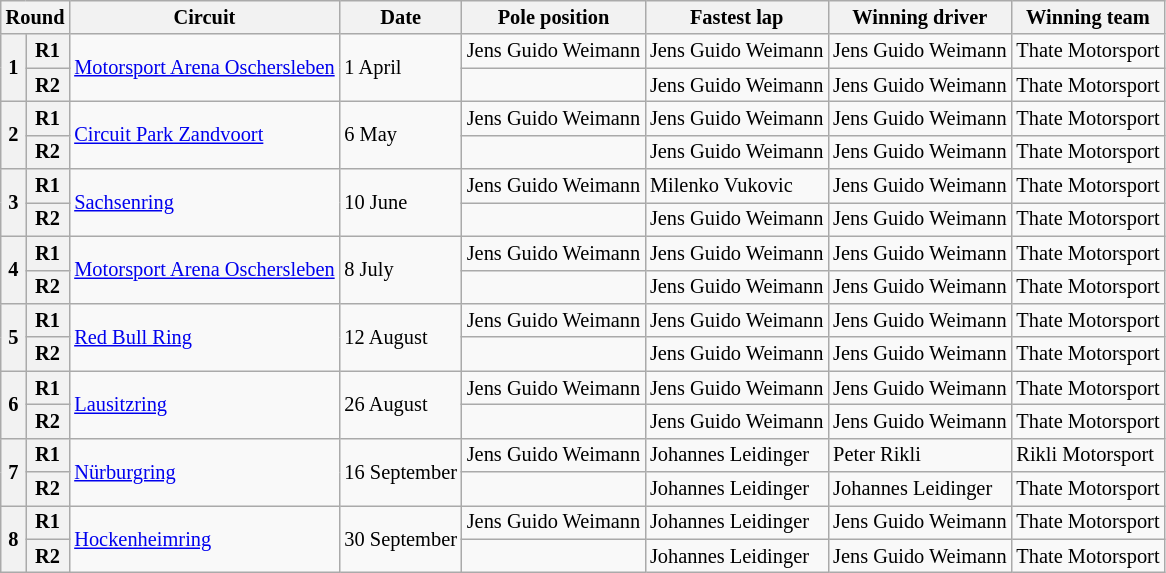<table class="wikitable" style="font-size: 85%">
<tr>
<th colspan=2>Round</th>
<th>Circuit</th>
<th>Date</th>
<th>Pole position</th>
<th>Fastest lap</th>
<th>Winning driver</th>
<th>Winning team</th>
</tr>
<tr>
<th rowspan=2>1</th>
<th>R1</th>
<td rowspan=2> <a href='#'>Motorsport Arena Oschersleben</a></td>
<td rowspan=2>1 April</td>
<td> Jens Guido Weimann</td>
<td> Jens Guido Weimann</td>
<td> Jens Guido Weimann</td>
<td> Thate Motorsport</td>
</tr>
<tr>
<th>R2</th>
<td></td>
<td> Jens Guido Weimann</td>
<td> Jens Guido Weimann</td>
<td> Thate Motorsport</td>
</tr>
<tr>
<th rowspan=2>2</th>
<th>R1</th>
<td rowspan=2> <a href='#'>Circuit Park Zandvoort</a></td>
<td rowspan=2>6 May</td>
<td> Jens Guido Weimann</td>
<td> Jens Guido Weimann</td>
<td> Jens Guido Weimann</td>
<td> Thate Motorsport</td>
</tr>
<tr>
<th>R2</th>
<td></td>
<td> Jens Guido Weimann</td>
<td> Jens Guido Weimann</td>
<td> Thate Motorsport</td>
</tr>
<tr>
<th rowspan=2>3</th>
<th>R1</th>
<td rowspan=2> <a href='#'>Sachsenring</a></td>
<td rowspan=2>10 June</td>
<td> Jens Guido Weimann</td>
<td> Milenko Vukovic</td>
<td> Jens Guido Weimann</td>
<td> Thate Motorsport</td>
</tr>
<tr>
<th>R2</th>
<td></td>
<td> Jens Guido Weimann</td>
<td> Jens Guido Weimann</td>
<td> Thate Motorsport</td>
</tr>
<tr>
<th rowspan=2>4</th>
<th>R1</th>
<td rowspan=2> <a href='#'>Motorsport Arena Oschersleben</a></td>
<td rowspan=2>8 July</td>
<td> Jens Guido Weimann</td>
<td> Jens Guido Weimann</td>
<td> Jens Guido Weimann</td>
<td> Thate Motorsport</td>
</tr>
<tr>
<th>R2</th>
<td></td>
<td> Jens Guido Weimann</td>
<td> Jens Guido Weimann</td>
<td> Thate Motorsport</td>
</tr>
<tr>
<th rowspan=2>5</th>
<th>R1</th>
<td rowspan=2> <a href='#'>Red Bull Ring</a></td>
<td rowspan=2>12 August</td>
<td> Jens Guido Weimann</td>
<td> Jens Guido Weimann</td>
<td> Jens Guido Weimann</td>
<td> Thate Motorsport</td>
</tr>
<tr>
<th>R2</th>
<td></td>
<td> Jens Guido Weimann</td>
<td> Jens Guido Weimann</td>
<td> Thate Motorsport</td>
</tr>
<tr>
<th rowspan=2>6</th>
<th>R1</th>
<td rowspan=2> <a href='#'>Lausitzring</a></td>
<td rowspan=2>26 August</td>
<td> Jens Guido Weimann</td>
<td> Jens Guido Weimann</td>
<td> Jens Guido Weimann</td>
<td> Thate Motorsport</td>
</tr>
<tr>
<th>R2</th>
<td></td>
<td> Jens Guido Weimann</td>
<td> Jens Guido Weimann</td>
<td> Thate Motorsport</td>
</tr>
<tr>
<th rowspan=2>7</th>
<th>R1</th>
<td rowspan=2> <a href='#'>Nürburgring</a></td>
<td rowspan=2>16 September</td>
<td> Jens Guido Weimann</td>
<td> Johannes Leidinger</td>
<td> Peter Rikli</td>
<td> Rikli Motorsport</td>
</tr>
<tr>
<th>R2</th>
<td></td>
<td> Johannes Leidinger</td>
<td> Johannes Leidinger</td>
<td> Thate Motorsport</td>
</tr>
<tr>
<th rowspan=2>8</th>
<th>R1</th>
<td rowspan=2> <a href='#'>Hockenheimring</a></td>
<td rowspan=2>30 September</td>
<td> Jens Guido Weimann</td>
<td> Johannes Leidinger</td>
<td> Jens Guido Weimann</td>
<td> Thate Motorsport</td>
</tr>
<tr>
<th>R2</th>
<td></td>
<td> Johannes Leidinger</td>
<td> Jens Guido Weimann</td>
<td> Thate Motorsport</td>
</tr>
</table>
